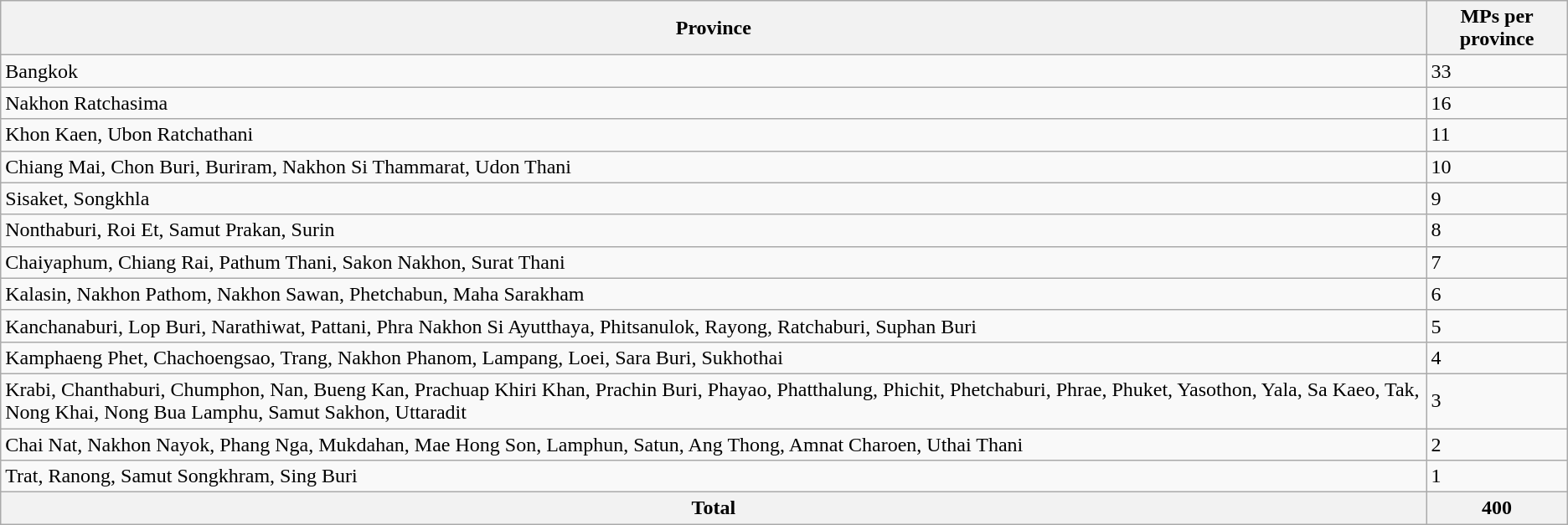<table class="wikitable">
<tr>
<th>Province</th>
<th>MPs per province</th>
</tr>
<tr>
<td>Bangkok</td>
<td>33</td>
</tr>
<tr>
<td>Nakhon Ratchasima</td>
<td>16</td>
</tr>
<tr>
<td>Khon Kaen, Ubon Ratchathani</td>
<td>11</td>
</tr>
<tr>
<td>Chiang Mai, Chon Buri, Buriram, Nakhon Si Thammarat, Udon Thani</td>
<td>10</td>
</tr>
<tr>
<td>Sisaket, Songkhla</td>
<td>9</td>
</tr>
<tr>
<td>Nonthaburi, Roi Et, Samut Prakan, Surin</td>
<td>8</td>
</tr>
<tr>
<td>Chaiyaphum, Chiang Rai, Pathum Thani, Sakon Nakhon, Surat Thani</td>
<td>7</td>
</tr>
<tr>
<td>Kalasin, Nakhon Pathom, Nakhon Sawan, Phetchabun, Maha Sarakham</td>
<td>6</td>
</tr>
<tr>
<td>Kanchanaburi, Lop Buri, Narathiwat, Pattani, Phra Nakhon Si Ayutthaya, Phitsanulok, Rayong, Ratchaburi, Suphan Buri</td>
<td>5</td>
</tr>
<tr>
<td>Kamphaeng Phet, Chachoengsao, Trang, Nakhon Phanom, Lampang, Loei, Sara Buri, Sukhothai</td>
<td>4</td>
</tr>
<tr>
<td>Krabi, Chanthaburi, Chumphon, Nan, Bueng Kan, Prachuap Khiri Khan, Prachin Buri, Phayao, Phatthalung, Phichit, Phetchaburi, Phrae, Phuket, Yasothon, Yala, Sa Kaeo, Tak, Nong Khai, Nong Bua Lamphu, Samut Sakhon, Uttaradit</td>
<td>3</td>
</tr>
<tr>
<td>Chai Nat, Nakhon Nayok, Phang Nga, Mukdahan, Mae Hong Son, Lamphun, Satun, Ang Thong, Amnat Charoen, Uthai Thani</td>
<td>2</td>
</tr>
<tr>
<td>Trat, Ranong, Samut Songkhram, Sing Buri</td>
<td>1</td>
</tr>
<tr>
<th><strong>Total</strong></th>
<th><strong>400</strong></th>
</tr>
</table>
